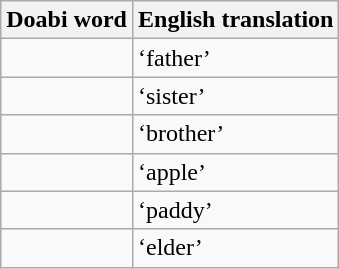<table class="wikitable">
<tr>
<th>Doabi word</th>
<th>English translation</th>
</tr>
<tr>
<td> </td>
<td>‘father’</td>
</tr>
<tr>
<td> </td>
<td>‘sister’</td>
</tr>
<tr>
<td> </td>
<td>‘brother’</td>
</tr>
<tr>
<td> </td>
<td>‘apple’</td>
</tr>
<tr>
<td> </td>
<td>‘paddy’</td>
</tr>
<tr>
<td> </td>
<td>‘elder’</td>
</tr>
</table>
